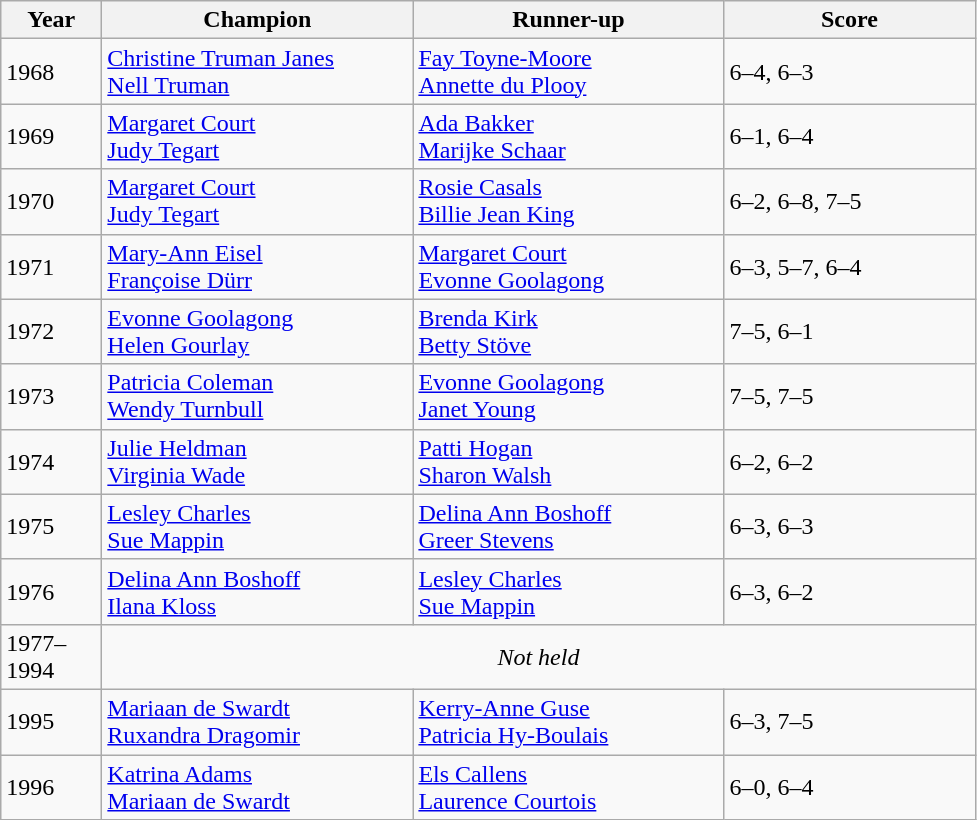<table class="wikitable">
<tr>
<th style="width:60px"><strong>Year</strong></th>
<th style="width:200px"><strong>Champion</strong></th>
<th style="width:200px"><strong>Runner-up</strong></th>
<th style="width:160px"><strong>Score</strong></th>
</tr>
<tr>
<td>1968</td>
<td> <a href='#'>Christine Truman Janes</a><br> <a href='#'>Nell Truman</a></td>
<td> <a href='#'>Fay Toyne-Moore</a><br> <a href='#'>Annette du Plooy</a></td>
<td>6–4, 6–3</td>
</tr>
<tr>
<td>1969</td>
<td> <a href='#'>Margaret Court</a><br> <a href='#'>Judy Tegart</a></td>
<td> <a href='#'>Ada Bakker</a><br> <a href='#'>Marijke Schaar</a></td>
<td>6–1, 6–4</td>
</tr>
<tr>
<td>1970</td>
<td> <a href='#'>Margaret Court</a><br> <a href='#'>Judy Tegart</a></td>
<td> <a href='#'>Rosie Casals</a><br> <a href='#'>Billie Jean King</a></td>
<td>6–2, 6–8, 7–5</td>
</tr>
<tr>
<td>1971</td>
<td> <a href='#'>Mary-Ann Eisel</a><br> <a href='#'>Françoise Dürr</a></td>
<td> <a href='#'>Margaret Court</a><br> <a href='#'>Evonne Goolagong</a></td>
<td>6–3, 5–7, 6–4</td>
</tr>
<tr>
<td>1972</td>
<td> <a href='#'>Evonne Goolagong</a><br> <a href='#'>Helen Gourlay</a></td>
<td> <a href='#'>Brenda Kirk</a><br> <a href='#'>Betty Stöve</a></td>
<td>7–5, 6–1</td>
</tr>
<tr>
<td>1973</td>
<td> <a href='#'>Patricia Coleman</a><br> <a href='#'>Wendy Turnbull</a></td>
<td> <a href='#'>Evonne Goolagong</a><br> <a href='#'>Janet Young</a></td>
<td>7–5, 7–5</td>
</tr>
<tr>
<td>1974</td>
<td> <a href='#'>Julie Heldman</a><br> <a href='#'>Virginia Wade</a></td>
<td> <a href='#'>Patti Hogan</a><br> <a href='#'>Sharon Walsh</a></td>
<td>6–2, 6–2</td>
</tr>
<tr>
<td>1975</td>
<td> <a href='#'>Lesley Charles</a><br> <a href='#'>Sue Mappin</a></td>
<td> <a href='#'>Delina Ann Boshoff</a><br> <a href='#'>Greer Stevens</a></td>
<td>6–3, 6–3</td>
</tr>
<tr>
<td>1976</td>
<td> <a href='#'>Delina Ann Boshoff</a><br> <a href='#'>Ilana Kloss</a></td>
<td> <a href='#'>Lesley Charles</a><br> <a href='#'>Sue Mappin</a></td>
<td>6–3, 6–2</td>
</tr>
<tr>
<td>1977–1994</td>
<td colspan=3 align=center><em>Not held</em></td>
</tr>
<tr>
<td>1995</td>
<td> <a href='#'>Mariaan de Swardt</a><br> <a href='#'>Ruxandra Dragomir</a></td>
<td> <a href='#'>Kerry-Anne Guse</a><br> <a href='#'>Patricia Hy-Boulais</a></td>
<td>6–3, 7–5</td>
</tr>
<tr>
<td>1996</td>
<td> <a href='#'>Katrina Adams</a><br> <a href='#'>Mariaan de Swardt</a></td>
<td> <a href='#'>Els Callens</a><br> <a href='#'>Laurence Courtois</a></td>
<td>6–0, 6–4</td>
</tr>
</table>
